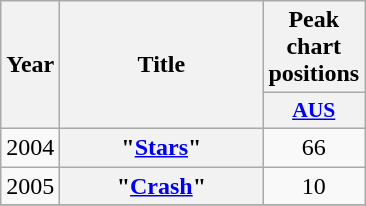<table class="wikitable plainrowheaders" style="text-align:center;">
<tr>
<th scope="col" rowspan="2">Year</th>
<th scope="col" rowspan="2" style="width:8em;">Title</th>
<th scope="col" colspan="1">Peak chart<br>positions</th>
</tr>
<tr>
<th style="width:3em; font-size:90%"><a href='#'>AUS</a><br></th>
</tr>
<tr>
<td>2004</td>
<th scope="row">"<a href='#'>Stars</a>"</th>
<td align="center">66</td>
</tr>
<tr>
<td>2005</td>
<th scope="row">"<a href='#'>Crash</a>"</th>
<td align="center">10</td>
</tr>
<tr>
</tr>
</table>
